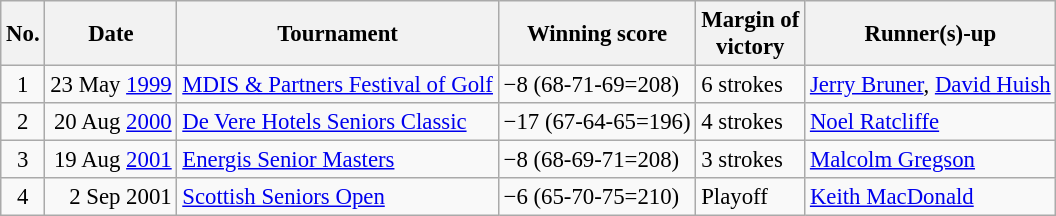<table class="wikitable" style="font-size:95%;">
<tr>
<th>No.</th>
<th>Date</th>
<th>Tournament</th>
<th>Winning score</th>
<th>Margin of<br>victory</th>
<th>Runner(s)-up</th>
</tr>
<tr>
<td align=center>1</td>
<td align=right>23 May <a href='#'>1999</a></td>
<td><a href='#'>MDIS & Partners Festival of Golf</a></td>
<td>−8 (68-71-69=208)</td>
<td>6 strokes</td>
<td> <a href='#'>Jerry Bruner</a>,  <a href='#'>David Huish</a></td>
</tr>
<tr>
<td align=center>2</td>
<td align=right>20 Aug <a href='#'>2000</a></td>
<td><a href='#'>De Vere Hotels Seniors Classic</a></td>
<td>−17 (67-64-65=196)</td>
<td>4 strokes</td>
<td> <a href='#'>Noel Ratcliffe</a></td>
</tr>
<tr>
<td align=center>3</td>
<td align=right>19 Aug <a href='#'>2001</a></td>
<td><a href='#'>Energis Senior Masters</a></td>
<td>−8 (68-69-71=208)</td>
<td>3 strokes</td>
<td> <a href='#'>Malcolm Gregson</a></td>
</tr>
<tr>
<td align=center>4</td>
<td align=right>2 Sep 2001</td>
<td><a href='#'>Scottish Seniors Open</a></td>
<td>−6 (65-70-75=210)</td>
<td>Playoff</td>
<td> <a href='#'>Keith MacDonald</a></td>
</tr>
</table>
